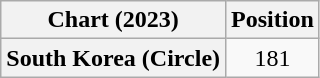<table class="wikitable plainrowheaders" style="text-align:center">
<tr>
<th scope="col">Chart (2023)</th>
<th scope="col">Position</th>
</tr>
<tr>
<th scope="row">South Korea (Circle)</th>
<td>181</td>
</tr>
</table>
